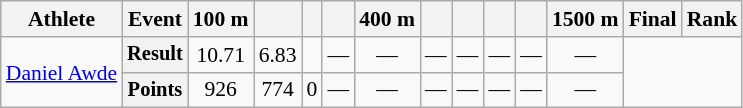<table class="wikitable" style="text-align:center; font-size:90%;">
<tr>
<th>Athlete</th>
<th>Event</th>
<th>100 m</th>
<th></th>
<th></th>
<th></th>
<th>400 m</th>
<th></th>
<th></th>
<th></th>
<th></th>
<th>1500 m</th>
<th>Final</th>
<th>Rank</th>
</tr>
<tr>
<td rowspan="2" style="text-align:left;"><a href='#'>Daniel Awde</a></td>
<th style="font-size:95%">Result</th>
<td>10.71</td>
<td>6.83</td>
<td></td>
<td>—</td>
<td>—</td>
<td>—</td>
<td>—</td>
<td>—</td>
<td>—</td>
<td>—</td>
<td colspan=2 rowspan=2></td>
</tr>
<tr>
<th style="font-size:95%">Points</th>
<td>926</td>
<td>774</td>
<td>0</td>
<td>—</td>
<td>—</td>
<td>—</td>
<td>—</td>
<td>—</td>
<td>—</td>
<td>—</td>
</tr>
</table>
